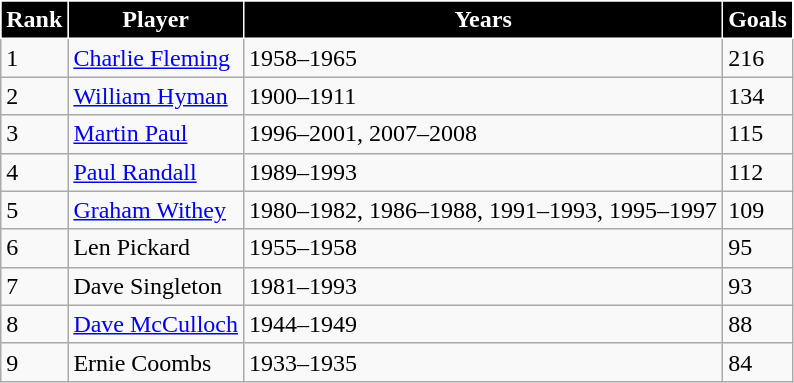<table class="wikitable">
<tr>
<th style="background-color:#000000; color:white; border:1px solid white;"scope="col">Rank</th>
<th style="background-color:#000000; color:white; border:1px solid white;"scope="col">Player</th>
<th style="background-color:#000000; color:white; border:1px solid white;"scope="col">Years</th>
<th style="background-color:#000000; color:white; border:1px solid white;"scope="col">Goals</th>
</tr>
<tr>
<td>1</td>
<td> <a href='#'>Charlie Fleming</a></td>
<td>1958–1965</td>
<td>216</td>
</tr>
<tr>
<td>2</td>
<td> <a href='#'>William Hyman</a></td>
<td>1900–1911</td>
<td>134</td>
</tr>
<tr>
<td>3</td>
<td> <a href='#'>Martin Paul</a></td>
<td>1996–2001, 2007–2008</td>
<td>115</td>
</tr>
<tr>
<td>4</td>
<td> <a href='#'>Paul Randall</a></td>
<td>1989–1993</td>
<td>112</td>
</tr>
<tr>
<td>5</td>
<td> <a href='#'>Graham Withey</a></td>
<td>1980–1982, 1986–1988, 1991–1993, 1995–1997</td>
<td>109</td>
</tr>
<tr>
<td>6</td>
<td> Len Pickard</td>
<td>1955–1958</td>
<td>95</td>
</tr>
<tr>
<td>7</td>
<td> Dave Singleton</td>
<td>1981–1993</td>
<td>93</td>
</tr>
<tr>
<td>8</td>
<td> <a href='#'>Dave McCulloch</a></td>
<td>1944–1949</td>
<td>88</td>
</tr>
<tr>
<td>9</td>
<td> Ernie Coombs</td>
<td>1933–1935</td>
<td>84</td>
</tr>
</table>
